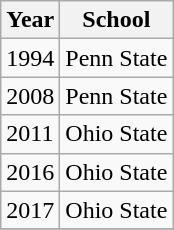<table class="wikitable">
<tr>
<th>Year</th>
<th>School</th>
</tr>
<tr>
<td>1994</td>
<td>Penn State</td>
</tr>
<tr>
<td>2008</td>
<td>Penn State</td>
</tr>
<tr>
<td>2011</td>
<td>Ohio State</td>
</tr>
<tr>
<td>2016</td>
<td>Ohio State</td>
</tr>
<tr>
<td>2017</td>
<td>Ohio State</td>
</tr>
<tr>
</tr>
</table>
